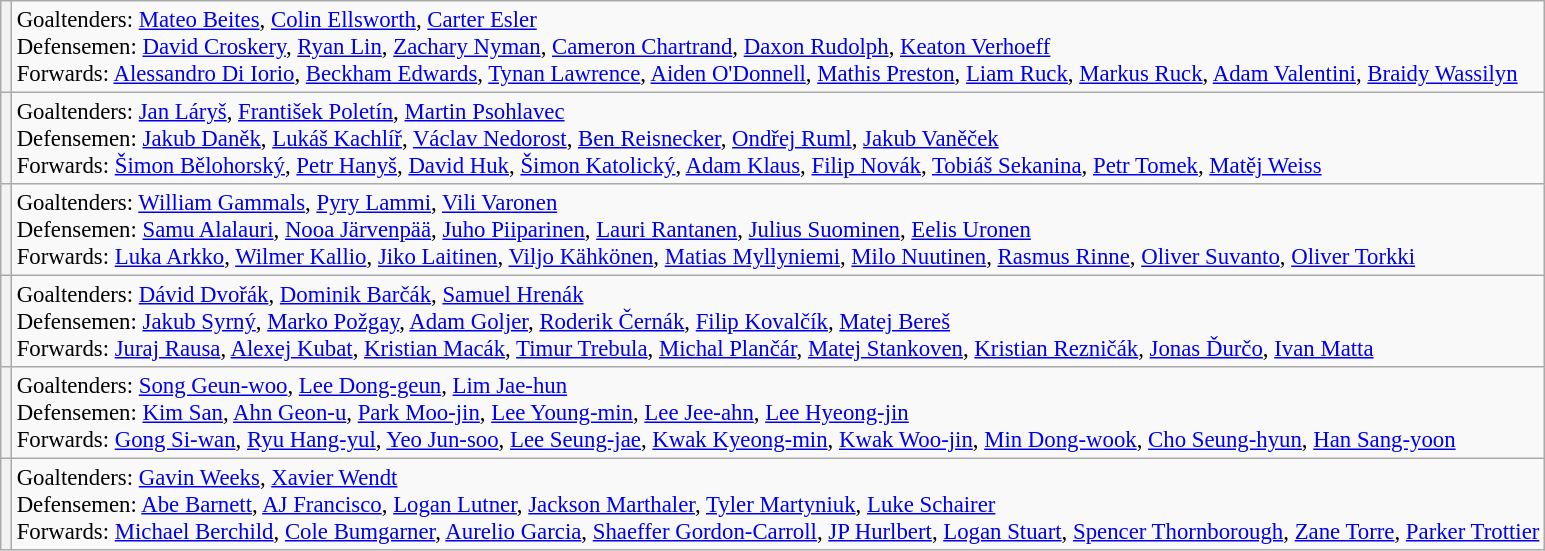<table class="wikitable" style="font-size:95%">
<tr>
<th align=left></th>
<td style="text-size:90%">Goaltenders: <a href='#'>Mateo Beites</a>, <a href='#'>Colin Ellsworth</a>, <a href='#'>Carter Esler</a> <br>Defensemen: <a href='#'>David Croskery</a>, <a href='#'>Ryan Lin</a>, <a href='#'>Zachary Nyman</a>, <a href='#'>Cameron Chartrand</a>, <a href='#'>Daxon Rudolph</a>, <a href='#'>Keaton Verhoeff</a> <br>Forwards: <a href='#'>Alessandro Di Iorio</a>, <a href='#'>Beckham Edwards</a>, <a href='#'>Tynan Lawrence</a>, <a href='#'>Aiden O'Donnell</a>, <a href='#'>Mathis Preston</a>, <a href='#'>Liam Ruck</a>, <a href='#'>Markus Ruck</a>, <a href='#'>Adam Valentini</a>, <a href='#'>Braidy Wassilyn</a></td>
</tr>
<tr>
<th align=left></th>
<td style="text-size:90%">Goaltenders: <a href='#'>Jan Láryš</a>, <a href='#'>František Poletín</a>, <a href='#'>Martin Psohlavec</a><br>Defensemen: <a href='#'>Jakub Daněk</a>, <a href='#'>Lukáš Kachlíř</a>, <a href='#'>Václav Nedorost</a>, <a href='#'>Ben Reisnecker</a>, <a href='#'>Ondřej Ruml</a>, <a href='#'>Jakub Vaněček</a><br>Forwards: <a href='#'>Šimon Bělohorský</a>, <a href='#'>Petr Hanyš</a>, <a href='#'>David Huk</a>, <a href='#'>Šimon Katolický</a>, <a href='#'>Adam Klaus</a>, <a href='#'>Filip Novák</a>, <a href='#'>Tobiáš Sekanina</a>, <a href='#'>Petr Tomek</a>, <a href='#'>Matěj Weiss</a></td>
</tr>
<tr>
<th align=left></th>
<td style="text-size:90%">Goaltenders: <a href='#'>William Gammals</a>, <a href='#'>Pyry Lammi</a>, <a href='#'>Vili Varonen</a><br>Defensemen: <a href='#'>Samu Alalauri</a>, <a href='#'>Nooa Järvenpää</a>, <a href='#'>Juho Piiparinen</a>, <a href='#'>Lauri Rantanen</a>, <a href='#'>Julius Suominen</a>, <a href='#'>Eelis Uronen</a><br>Forwards: <a href='#'>Luka Arkko</a>, <a href='#'>Wilmer Kallio</a>, <a href='#'>Jiko Laitinen</a>, <a href='#'>Viljo Kähkönen</a>, <a href='#'>Matias Myllyniemi</a>, <a href='#'>Milo Nuutinen</a>, <a href='#'>Rasmus Rinne</a>, <a href='#'>Oliver Suvanto</a>, <a href='#'>Oliver Torkki</a> </td>
</tr>
<tr>
<th align=left></th>
<td style="text-size:90%">Goaltenders: <a href='#'>Dávid Dvořák</a>, <a href='#'>Dominik Barčák</a>, <a href='#'>Samuel Hrenák</a> <br>Defensemen: <a href='#'>Jakub Syrný</a>, <a href='#'>Marko Požgay</a>, <a href='#'>Adam Goljer</a>, <a href='#'>Roderik Černák</a>, <a href='#'>Filip Kovalčík</a>, <a href='#'>Matej Bereš</a> <br>Forwards: <a href='#'>Juraj Rausa</a>, <a href='#'>Alexej Kubat</a>, <a href='#'>Kristian Macák</a>, <a href='#'>Timur Trebula</a>, <a href='#'>Michal Plančár</a>, <a href='#'>Matej Stankoven</a>, <a href='#'>Kristian Rezničák</a>, <a href='#'>Jonas Ďurčo</a>, <a href='#'>Ivan Matta</a> </td>
</tr>
<tr>
<th align=left></th>
<td style="text-size:90%">Goaltenders: <a href='#'>Song Geun-woo</a>, <a href='#'>Lee Dong-geun</a>, <a href='#'>Lim Jae-hun</a> <br>Defensemen: <a href='#'>Kim San</a>, <a href='#'>Ahn Geon-u</a>, <a href='#'>Park Moo-jin</a>, <a href='#'>Lee Young-min</a>, <a href='#'>Lee Jee-ahn</a>, <a href='#'>Lee Hyeong-jin</a> <br>Forwards: <a href='#'>Gong Si-wan</a>, <a href='#'>Ryu Hang-yul</a>, <a href='#'>Yeo Jun-soo</a>, <a href='#'>Lee Seung-jae</a>, <a href='#'>Kwak Kyeong-min</a>, <a href='#'>Kwak Woo-jin</a>, <a href='#'>Min Dong-wook</a>, <a href='#'>Cho Seung-hyun</a>, <a href='#'>Han Sang-yoon</a> <br></td>
</tr>
<tr>
<th align=left></th>
<td style="text-size:90%">Goaltenders: <a href='#'>Gavin Weeks</a>, <a href='#'>Xavier Wendt</a> <br>Defensemen: <a href='#'>Abe Barnett</a>, <a href='#'>AJ Francisco</a>, <a href='#'>Logan Lutner</a>, <a href='#'>Jackson Marthaler</a>, <a href='#'>Tyler Martyniuk</a>, <a href='#'>Luke Schairer</a> <br>Forwards: <a href='#'>Michael Berchild</a>, <a href='#'>Cole Bumgarner</a>, <a href='#'>Aurelio Garcia</a>, <a href='#'>Shaeffer Gordon-Carroll</a>, <a href='#'>JP Hurlbert</a>, <a href='#'>Logan Stuart</a>, <a href='#'>Spencer Thornborough</a>, <a href='#'>Zane Torre</a>, <a href='#'>Parker Trottier</a> </td>
</tr>
</table>
